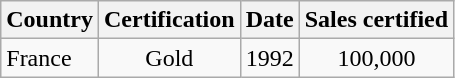<table class="wikitable sortable">
<tr>
<th bgcolor="#ebf5ff">Country</th>
<th bgcolor="#ebf5ff">Certification</th>
<th bgcolor="#ebf5ff">Date</th>
<th bgcolor="#ebf5ff">Sales certified</th>
</tr>
<tr>
<td>France</td>
<td align="center">Gold</td>
<td align="center">1992</td>
<td align="center">100,000</td>
</tr>
</table>
